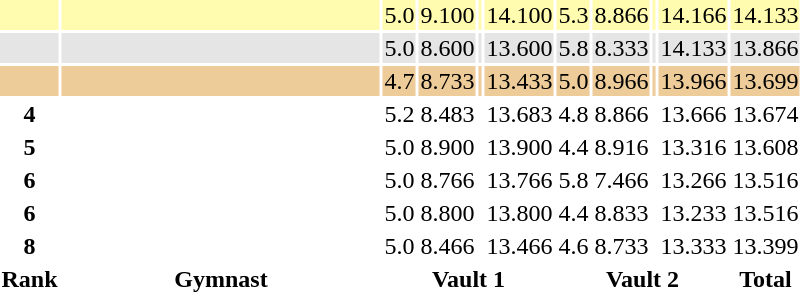<table>
<tr bgcolor=fffcaf>
<th scope=row style="text-align:center"></th>
<td align=left></td>
<td>5.0</td>
<td>9.100</td>
<td></td>
<td>14.100</td>
<td>5.3</td>
<td>8.866</td>
<td></td>
<td>14.166</td>
<td>14.133</td>
</tr>
<tr bgcolor=e5e5e5>
<th scope=row style="text-align:center"></th>
<td align=left></td>
<td>5.0</td>
<td>8.600</td>
<td></td>
<td>13.600</td>
<td>5.8</td>
<td>8.333</td>
<td></td>
<td>14.133</td>
<td>13.866</td>
</tr>
<tr bgcolor=eecc99>
<th scope=row style="text-align:center"></th>
<td align=left></td>
<td>4.7</td>
<td>8.733</td>
<td></td>
<td>13.433</td>
<td>5.0</td>
<td>8.966</td>
<td></td>
<td>13.966</td>
<td>13.699</td>
</tr>
<tr>
<th scope=row style="text-align:center">4</th>
<td align=left></td>
<td>5.2</td>
<td>8.483</td>
<td></td>
<td>13.683</td>
<td>4.8</td>
<td>8.866</td>
<td></td>
<td>13.666</td>
<td>13.674</td>
</tr>
<tr>
<th scope=row style="text-align:center">5</th>
<td align=left></td>
<td>5.0</td>
<td>8.900</td>
<td></td>
<td>13.900</td>
<td>4.4</td>
<td>8.916</td>
<td></td>
<td>13.316</td>
<td>13.608</td>
</tr>
<tr>
<th scope=row style="text-align:center">6</th>
<td align=left></td>
<td>5.0</td>
<td>8.766</td>
<td></td>
<td>13.766</td>
<td>5.8</td>
<td>7.466</td>
<td></td>
<td>13.266</td>
<td>13.516</td>
</tr>
<tr>
<th scope=row style="text-align:center">6</th>
<td align=left></td>
<td>5.0</td>
<td>8.800</td>
<td></td>
<td>13.800</td>
<td>4.4</td>
<td>8.833</td>
<td></td>
<td>13.233</td>
<td>13.516</td>
</tr>
<tr>
<th scope=row style="text-align:center">8</th>
<td align=left></td>
<td>5.0</td>
<td>8.466</td>
<td></td>
<td>13.466</td>
<td>4.6</td>
<td>8.733</td>
<td></td>
<td>13.333</td>
<td>13.399</td>
</tr>
<tr class="sortbottom">
<th scope=col>Rank</th>
<th scope=col width="210">Gymnast</th>
<th scope=col colspan="4">Vault 1</th>
<th scope=col colspan="4">Vault 2</th>
<th scope=col>Total</th>
</tr>
</table>
